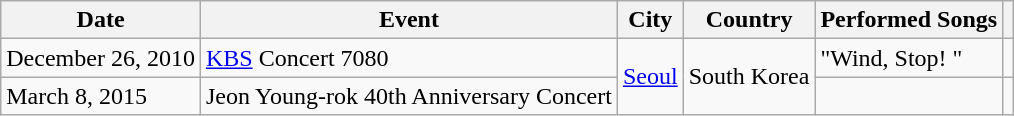<table class="wikitable">
<tr>
<th>Date</th>
<th>Event</th>
<th>City</th>
<th>Country</th>
<th>Performed Songs</th>
<th scope="col" class="unsortable"></th>
</tr>
<tr>
<td>December 26, 2010</td>
<td><a href='#'>KBS</a> Concert 7080</td>
<td rowspan="2"><a href='#'>Seoul</a></td>
<td rowspan="2">South Korea</td>
<td>"Wind, Stop! " </td>
<td></td>
</tr>
<tr>
<td>March 8, 2015</td>
<td>Jeon Young-rok 40th Anniversary Concert</td>
<td></td>
<td></td>
</tr>
</table>
